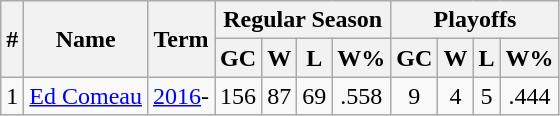<table class="wikitable">
<tr>
<th rowspan="2">#</th>
<th rowspan="2">Name</th>
<th rowspan="2">Term</th>
<th colspan="4">Regular Season</th>
<th colspan="4">Playoffs</th>
</tr>
<tr>
<th>GC</th>
<th>W</th>
<th>L</th>
<th>W%</th>
<th>GC</th>
<th>W</th>
<th>L</th>
<th>W%</th>
</tr>
<tr>
<td align=center>1</td>
<td><a href='#'>Ed Comeau</a></td>
<td align=center><a href='#'>2016</a>-</td>
<td align=center>156</td>
<td align="center">87</td>
<td align="center">69</td>
<td align="center">.558</td>
<td align="center">9</td>
<td align="center">4</td>
<td align=center>5</td>
<td align="center">.444</td>
</tr>
</table>
